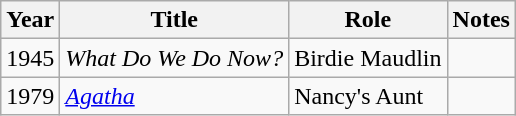<table class="wikitable">
<tr>
<th>Year</th>
<th>Title</th>
<th>Role</th>
<th>Notes</th>
</tr>
<tr>
<td>1945</td>
<td><em>What Do We Do Now?</em></td>
<td>Birdie Maudlin</td>
<td></td>
</tr>
<tr>
<td>1979</td>
<td><em><a href='#'>Agatha</a></em></td>
<td>Nancy's Aunt</td>
<td></td>
</tr>
</table>
